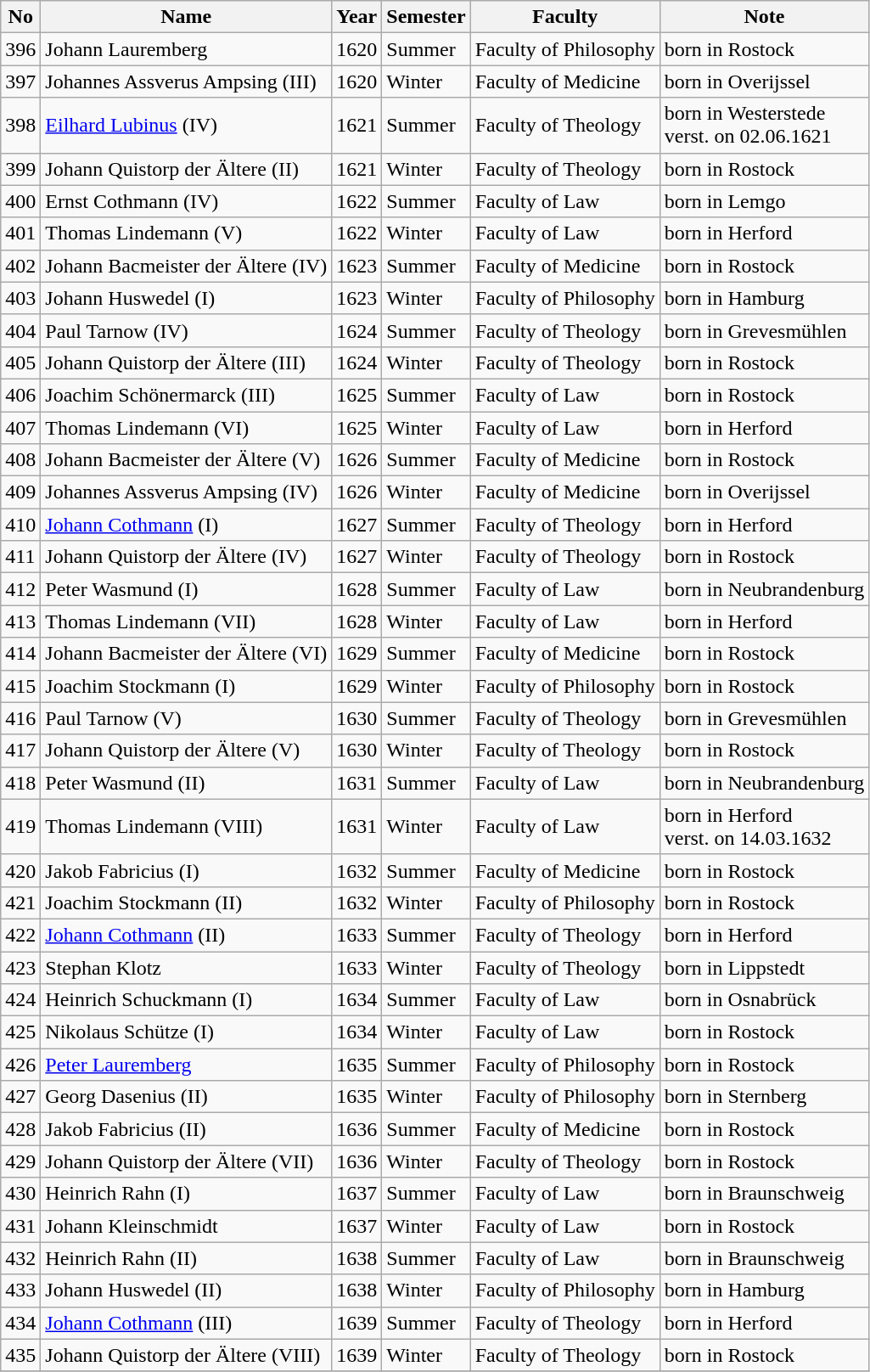<table class="wikitable">
<tr>
<th bgcolor="silver">No</th>
<th bgcolor="silver">Name</th>
<th bgcolor="silver">Year</th>
<th bgcolor="silver">Semester</th>
<th bgcolor="silver">Faculty</th>
<th bgcolor="silver">Note</th>
</tr>
<tr>
<td>396</td>
<td>Johann Lauremberg</td>
<td>1620</td>
<td>Summer</td>
<td>Faculty of Philosophy</td>
<td>born in Rostock</td>
</tr>
<tr>
<td>397</td>
<td>Johannes Assverus Ampsing (III)</td>
<td>1620</td>
<td>Winter</td>
<td>Faculty of Medicine</td>
<td>born in Overijssel</td>
</tr>
<tr>
<td>398</td>
<td><a href='#'>Eilhard Lubinus</a> (IV)<br></td>
<td>1621</td>
<td>Summer</td>
<td>Faculty of Theology</td>
<td>born in Westerstede<br>verst. on 02.06.1621</td>
</tr>
<tr>
<td>399</td>
<td>Johann Quistorp der Ältere (II)</td>
<td>1621</td>
<td>Winter</td>
<td>Faculty of Theology</td>
<td>born in Rostock</td>
</tr>
<tr>
<td>400</td>
<td>Ernst Cothmann (IV)<br></td>
<td>1622</td>
<td>Summer</td>
<td>Faculty of Law</td>
<td>born in Lemgo</td>
</tr>
<tr>
<td>401</td>
<td>Thomas Lindemann (V)</td>
<td>1622</td>
<td>Winter</td>
<td>Faculty of Law</td>
<td>born in Herford</td>
</tr>
<tr>
<td>402</td>
<td>Johann Bacmeister der Ältere (IV)</td>
<td>1623</td>
<td>Summer</td>
<td>Faculty of Medicine</td>
<td>born in Rostock</td>
</tr>
<tr>
<td>403</td>
<td>Johann Huswedel (I)</td>
<td>1623</td>
<td>Winter</td>
<td>Faculty of Philosophy</td>
<td>born in Hamburg</td>
</tr>
<tr>
<td>404</td>
<td>Paul Tarnow (IV)</td>
<td>1624</td>
<td>Summer</td>
<td>Faculty of Theology</td>
<td>born in Grevesmühlen</td>
</tr>
<tr>
<td>405</td>
<td>Johann Quistorp der Ältere (III)</td>
<td>1624</td>
<td>Winter</td>
<td>Faculty of Theology</td>
<td>born in Rostock</td>
</tr>
<tr>
<td>406</td>
<td>Joachim Schönermarck (III)</td>
<td>1625</td>
<td>Summer</td>
<td>Faculty of Law</td>
<td>born in Rostock</td>
</tr>
<tr>
<td>407</td>
<td>Thomas Lindemann (VI)</td>
<td>1625</td>
<td>Winter</td>
<td>Faculty of Law</td>
<td>born in Herford</td>
</tr>
<tr>
<td>408</td>
<td>Johann Bacmeister der Ältere (V)</td>
<td>1626</td>
<td>Summer</td>
<td>Faculty of Medicine</td>
<td>born in Rostock</td>
</tr>
<tr>
<td>409</td>
<td>Johannes Assverus Ampsing (IV)</td>
<td>1626</td>
<td>Winter</td>
<td>Faculty of Medicine</td>
<td>born in Overijssel</td>
</tr>
<tr>
<td>410</td>
<td><a href='#'>Johann Cothmann</a> (I)</td>
<td>1627</td>
<td>Summer</td>
<td>Faculty of Theology</td>
<td>born in Herford</td>
</tr>
<tr>
<td>411</td>
<td>Johann Quistorp der Ältere (IV)</td>
<td>1627</td>
<td>Winter</td>
<td>Faculty of Theology</td>
<td>born in Rostock</td>
</tr>
<tr>
<td>412</td>
<td>Peter Wasmund (I)</td>
<td>1628</td>
<td>Summer</td>
<td>Faculty of Law</td>
<td>born in Neubrandenburg</td>
</tr>
<tr>
<td>413</td>
<td>Thomas Lindemann (VII)</td>
<td>1628</td>
<td>Winter</td>
<td>Faculty of Law</td>
<td>born in Herford</td>
</tr>
<tr>
<td>414</td>
<td>Johann Bacmeister der Ältere (VI)</td>
<td>1629</td>
<td>Summer</td>
<td>Faculty of Medicine</td>
<td>born in Rostock</td>
</tr>
<tr>
<td>415</td>
<td>Joachim Stockmann (I)</td>
<td>1629</td>
<td>Winter</td>
<td>Faculty of Philosophy</td>
<td>born in Rostock</td>
</tr>
<tr>
<td>416</td>
<td>Paul Tarnow (V)</td>
<td>1630</td>
<td>Summer</td>
<td>Faculty of Theology</td>
<td>born in Grevesmühlen</td>
</tr>
<tr>
<td>417</td>
<td>Johann Quistorp der Ältere (V)</td>
<td>1630</td>
<td>Winter</td>
<td>Faculty of Theology</td>
<td>born in Rostock</td>
</tr>
<tr>
<td>418</td>
<td>Peter Wasmund (II)</td>
<td>1631</td>
<td>Summer</td>
<td>Faculty of Law</td>
<td>born in Neubrandenburg</td>
</tr>
<tr>
<td>419</td>
<td>Thomas Lindemann (VIII)<br></td>
<td>1631</td>
<td>Winter</td>
<td>Faculty of Law</td>
<td>born in Herford<br>verst. on 14.03.1632</td>
</tr>
<tr>
<td>420</td>
<td>Jakob Fabricius (I)</td>
<td>1632</td>
<td>Summer</td>
<td>Faculty of Medicine</td>
<td>born in Rostock</td>
</tr>
<tr>
<td>421</td>
<td>Joachim Stockmann (II)</td>
<td>1632</td>
<td>Winter</td>
<td>Faculty of Philosophy</td>
<td>born in Rostock</td>
</tr>
<tr>
<td>422</td>
<td><a href='#'>Johann Cothmann</a> (II)</td>
<td>1633</td>
<td>Summer</td>
<td>Faculty of Theology</td>
<td>born in Herford</td>
</tr>
<tr>
<td>423</td>
<td>Stephan Klotz</td>
<td>1633</td>
<td>Winter</td>
<td>Faculty of Theology</td>
<td>born in Lippstedt</td>
</tr>
<tr>
<td>424</td>
<td>Heinrich Schuckmann (I)</td>
<td>1634</td>
<td>Summer</td>
<td>Faculty of Law</td>
<td>born in Osnabrück</td>
</tr>
<tr>
<td>425</td>
<td>Nikolaus Schütze (I)</td>
<td>1634</td>
<td>Winter</td>
<td>Faculty of Law</td>
<td>born in Rostock</td>
</tr>
<tr>
<td>426</td>
<td><a href='#'>Peter Lauremberg</a></td>
<td>1635</td>
<td>Summer</td>
<td>Faculty of Philosophy</td>
<td>born in Rostock</td>
</tr>
<tr>
<td>427</td>
<td>Georg Dasenius (II)</td>
<td>1635</td>
<td>Winter</td>
<td>Faculty of Philosophy</td>
<td>born in Sternberg</td>
</tr>
<tr>
<td>428</td>
<td>Jakob Fabricius (II)</td>
<td>1636</td>
<td>Summer</td>
<td>Faculty of Medicine</td>
<td>born in Rostock</td>
</tr>
<tr>
<td>429</td>
<td>Johann Quistorp der Ältere (VII)</td>
<td>1636</td>
<td>Winter</td>
<td>Faculty of Theology</td>
<td>born in Rostock</td>
</tr>
<tr>
<td>430</td>
<td>Heinrich Rahn (I)</td>
<td>1637</td>
<td>Summer</td>
<td>Faculty of Law</td>
<td>born in Braunschweig</td>
</tr>
<tr>
<td>431</td>
<td>Johann Kleinschmidt</td>
<td>1637</td>
<td>Winter</td>
<td>Faculty of Law</td>
<td>born in Rostock</td>
</tr>
<tr>
<td>432</td>
<td>Heinrich Rahn (II)</td>
<td>1638</td>
<td>Summer</td>
<td>Faculty of Law</td>
<td>born in Braunschweig</td>
</tr>
<tr>
<td>433</td>
<td>Johann Huswedel (II)</td>
<td>1638</td>
<td>Winter</td>
<td>Faculty of Philosophy</td>
<td>born in Hamburg</td>
</tr>
<tr>
<td>434</td>
<td><a href='#'>Johann Cothmann</a> (III)</td>
<td>1639</td>
<td>Summer</td>
<td>Faculty of Theology</td>
<td>born in Herford</td>
</tr>
<tr>
<td>435</td>
<td>Johann Quistorp der Ältere (VIII)</td>
<td>1639</td>
<td>Winter</td>
<td>Faculty of Theology</td>
<td>born in Rostock</td>
</tr>
<tr>
</tr>
</table>
